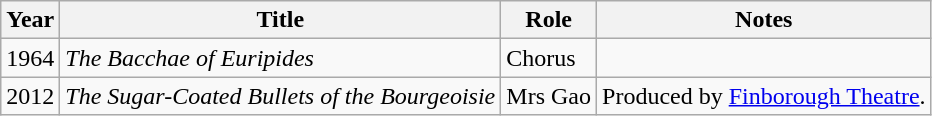<table class="wikitable sortable">
<tr>
<th>Year</th>
<th>Title</th>
<th>Role</th>
<th class="unsortable">Notes</th>
</tr>
<tr>
<td>1964</td>
<td><em>The Bacchae of Euripides</em></td>
<td>Chorus</td>
<td></td>
</tr>
<tr>
<td>2012</td>
<td><em>The Sugar-Coated Bullets of the Bourgeoisie</em></td>
<td>Mrs Gao</td>
<td>Produced by <a href='#'>Finborough Theatre</a>.</td>
</tr>
</table>
